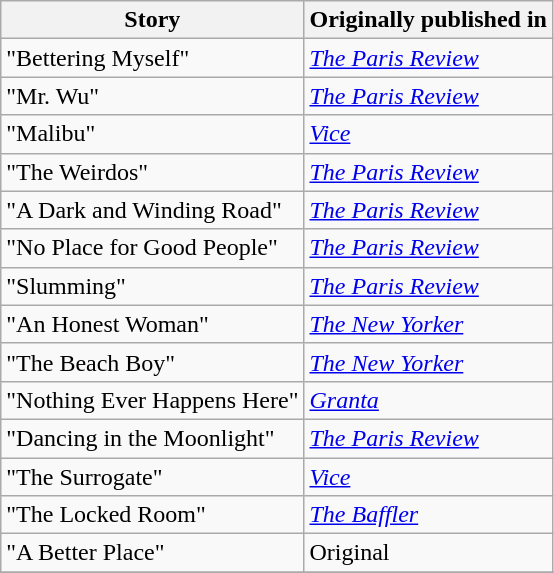<table class="wikitable">
<tr>
<th><strong>Story</strong></th>
<th><strong>Originally published in</strong></th>
</tr>
<tr>
<td>"Bettering Myself"</td>
<td><em><a href='#'>The Paris Review</a></em></td>
</tr>
<tr>
<td>"Mr. Wu"</td>
<td><em><a href='#'>The Paris Review</a></em></td>
</tr>
<tr>
<td>"Malibu"</td>
<td><em><a href='#'>Vice</a></em></td>
</tr>
<tr>
<td>"The Weirdos"</td>
<td><em><a href='#'>The Paris Review</a></em></td>
</tr>
<tr>
<td>"A Dark and Winding Road"</td>
<td><em><a href='#'>The Paris Review</a></em></td>
</tr>
<tr>
<td>"No Place for Good People"</td>
<td><em><a href='#'>The Paris Review</a></em></td>
</tr>
<tr>
<td>"Slumming"</td>
<td><em><a href='#'>The Paris Review</a></em></td>
</tr>
<tr>
<td>"An Honest Woman"</td>
<td><em><a href='#'>The New Yorker</a></em></td>
</tr>
<tr>
<td>"The Beach Boy"</td>
<td><em><a href='#'>The New Yorker</a></em></td>
</tr>
<tr>
<td>"Nothing Ever Happens Here"</td>
<td><em><a href='#'>Granta</a></em></td>
</tr>
<tr>
<td>"Dancing in the Moonlight"</td>
<td><em><a href='#'>The Paris Review</a></em></td>
</tr>
<tr>
<td>"The Surrogate"</td>
<td><em><a href='#'>Vice</a></em></td>
</tr>
<tr>
<td>"The Locked Room"</td>
<td><em><a href='#'>The Baffler</a></em></td>
</tr>
<tr>
<td>"A Better Place"</td>
<td>Original</td>
</tr>
<tr>
</tr>
</table>
